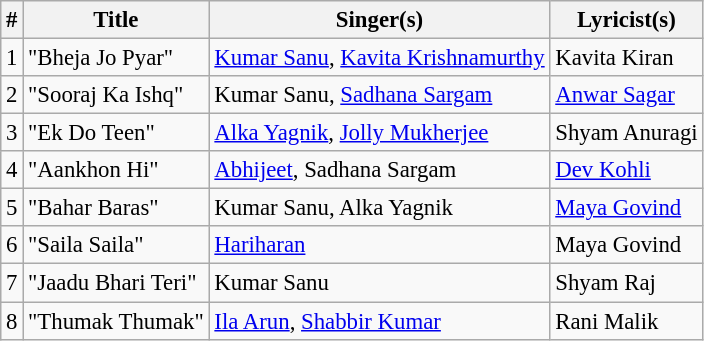<table class="wikitable" style="font-size:95%;">
<tr>
<th>#</th>
<th>Title</th>
<th>Singer(s)</th>
<th>Lyricist(s)</th>
</tr>
<tr>
<td>1</td>
<td>"Bheja Jo Pyar"</td>
<td><a href='#'>Kumar Sanu</a>, <a href='#'>Kavita Krishnamurthy</a></td>
<td>Kavita Kiran</td>
</tr>
<tr>
<td>2</td>
<td>"Sooraj Ka Ishq"</td>
<td>Kumar Sanu, <a href='#'>Sadhana Sargam</a></td>
<td><a href='#'>Anwar Sagar</a></td>
</tr>
<tr>
<td>3</td>
<td>"Ek Do Teen"</td>
<td><a href='#'>Alka Yagnik</a>, <a href='#'>Jolly Mukherjee</a></td>
<td>Shyam Anuragi</td>
</tr>
<tr>
<td>4</td>
<td>"Aankhon Hi"</td>
<td><a href='#'>Abhijeet</a>, Sadhana Sargam</td>
<td><a href='#'>Dev Kohli</a></td>
</tr>
<tr>
<td>5</td>
<td>"Bahar Baras"</td>
<td>Kumar Sanu, Alka Yagnik</td>
<td><a href='#'>Maya Govind</a></td>
</tr>
<tr>
<td>6</td>
<td>"Saila Saila"</td>
<td><a href='#'>Hariharan</a></td>
<td>Maya Govind</td>
</tr>
<tr>
<td>7</td>
<td>"Jaadu Bhari Teri"</td>
<td>Kumar Sanu</td>
<td>Shyam Raj</td>
</tr>
<tr>
<td>8</td>
<td>"Thumak Thumak"</td>
<td><a href='#'>Ila Arun</a>, <a href='#'>Shabbir Kumar</a></td>
<td>Rani Malik</td>
</tr>
</table>
